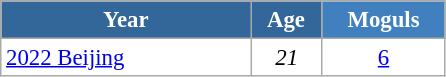<table class="wikitable" style="font-size:95%; text-align:center; border:grey solid 1px; border-collapse:collapse; background:#ffffff;">
<tr>
<th style="background-color:#369; color:white; width:160px;"> Year </th>
<th style="background-color:#369; color:white; width:40px;"> Age </th>
<th style="background-color:#4180be; color:white; width:75px;"> Moguls </th>
</tr>
<tr>
<td align="left"> <a href='#'>2022 Beijing</a></td>
<td><em>21</em></td>
<td><a href='#'>6</a></td>
</tr>
</table>
